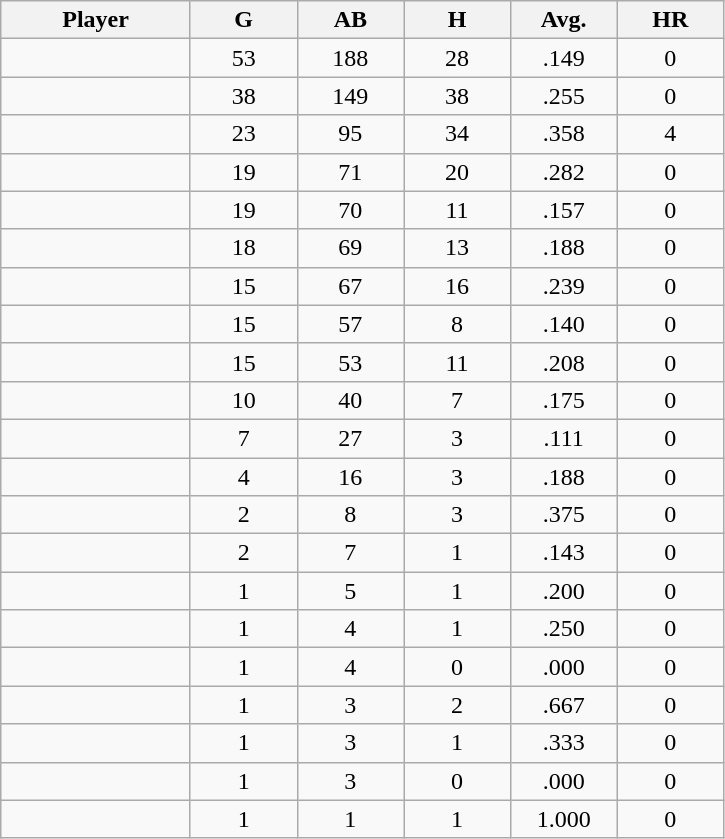<table class="wikitable sortable">
<tr>
<th bgcolor="#DDDDFF" width="16%">Player</th>
<th bgcolor="#DDDDFF" width="9%">G</th>
<th bgcolor="#DDDDFF" width="9%">AB</th>
<th bgcolor="#DDDDFF" width="9%">H</th>
<th bgcolor="#DDDDFF" width="9%">Avg.</th>
<th bgcolor="#DDDDFF" width="9%">HR</th>
</tr>
<tr align="center">
<td></td>
<td>53</td>
<td>188</td>
<td>28</td>
<td>.149</td>
<td>0</td>
</tr>
<tr align="center">
<td></td>
<td>38</td>
<td>149</td>
<td>38</td>
<td>.255</td>
<td>0</td>
</tr>
<tr align="center">
<td></td>
<td>23</td>
<td>95</td>
<td>34</td>
<td>.358</td>
<td>4</td>
</tr>
<tr align="center">
<td></td>
<td>19</td>
<td>71</td>
<td>20</td>
<td>.282</td>
<td>0</td>
</tr>
<tr align=center>
<td></td>
<td>19</td>
<td>70</td>
<td>11</td>
<td>.157</td>
<td>0</td>
</tr>
<tr align="center">
<td></td>
<td>18</td>
<td>69</td>
<td>13</td>
<td>.188</td>
<td>0</td>
</tr>
<tr align="center">
<td></td>
<td>15</td>
<td>67</td>
<td>16</td>
<td>.239</td>
<td>0</td>
</tr>
<tr align="center">
<td></td>
<td>15</td>
<td>57</td>
<td>8</td>
<td>.140</td>
<td>0</td>
</tr>
<tr align="center">
<td></td>
<td>15</td>
<td>53</td>
<td>11</td>
<td>.208</td>
<td>0</td>
</tr>
<tr align="center">
<td></td>
<td>10</td>
<td>40</td>
<td>7</td>
<td>.175</td>
<td>0</td>
</tr>
<tr align="center">
<td></td>
<td>7</td>
<td>27</td>
<td>3</td>
<td>.111</td>
<td>0</td>
</tr>
<tr align="center">
<td></td>
<td>4</td>
<td>16</td>
<td>3</td>
<td>.188</td>
<td>0</td>
</tr>
<tr align="center">
<td></td>
<td>2</td>
<td>8</td>
<td>3</td>
<td>.375</td>
<td>0</td>
</tr>
<tr align="center">
<td></td>
<td>2</td>
<td>7</td>
<td>1</td>
<td>.143</td>
<td>0</td>
</tr>
<tr align="center">
<td></td>
<td>1</td>
<td>5</td>
<td>1</td>
<td>.200</td>
<td>0</td>
</tr>
<tr align="center">
<td></td>
<td>1</td>
<td>4</td>
<td>1</td>
<td>.250</td>
<td>0</td>
</tr>
<tr align="center">
<td></td>
<td>1</td>
<td>4</td>
<td>0</td>
<td>.000</td>
<td>0</td>
</tr>
<tr align="center">
<td></td>
<td>1</td>
<td>3</td>
<td>2</td>
<td>.667</td>
<td>0</td>
</tr>
<tr align="center">
<td></td>
<td>1</td>
<td>3</td>
<td>1</td>
<td>.333</td>
<td>0</td>
</tr>
<tr align="center">
<td></td>
<td>1</td>
<td>3</td>
<td>0</td>
<td>.000</td>
<td>0</td>
</tr>
<tr align="center">
<td></td>
<td>1</td>
<td>1</td>
<td>1</td>
<td>1.000</td>
<td>0</td>
</tr>
</table>
